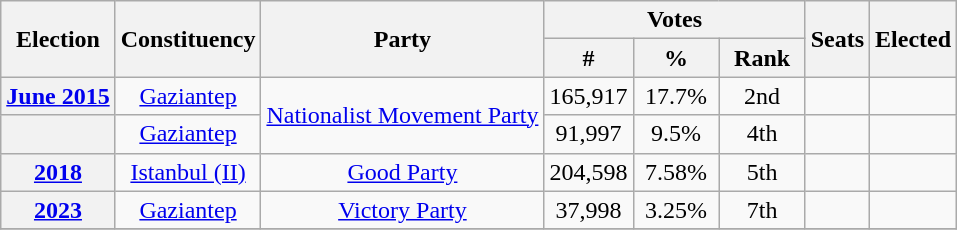<table class=wikitable style="text-align:center">
<tr>
<th rowspan=2>Election</th>
<th rowspan=2>Constituency</th>
<th rowspan=2>Party</th>
<th colspan=3>Votes</th>
<th rowspan=2>Seats</th>
<th rowspan=2>Elected</th>
</tr>
<tr>
<th style="width:50px">#</th>
<th style="width:50px">%</th>
<th style="width:50px">Rank</th>
</tr>
<tr>
<th><a href='#'>June 2015</a></th>
<td><a href='#'>Gaziantep</a></td>
<td rowspan=2><a href='#'>Nationalist Movement Party</a></td>
<td>165,917</td>
<td>17.7%</td>
<td>2nd</td>
<td style="text-align:center;"><strong></strong></td>
<td></td>
</tr>
<tr>
<th></th>
<td><a href='#'>Gaziantep</a></td>
<td>91,997</td>
<td>9.5%</td>
<td>4th</td>
<td style="text-align:center;"><strong></strong></td>
<td></td>
</tr>
<tr>
<th><a href='#'>2018</a></th>
<td><a href='#'>Istanbul (II)</a></td>
<td><a href='#'>Good Party</a></td>
<td>204,598</td>
<td>7.58%</td>
<td>5th</td>
<td style="text-align:center;"><strong></strong></td>
<td></td>
</tr>
<tr>
<th><a href='#'>2023</a></th>
<td><a href='#'>Gaziantep</a></td>
<td><a href='#'>Victory Party</a></td>
<td>37,998</td>
<td>3.25%</td>
<td>7th</td>
<td style="text-align:center;"><strong></strong></td>
<td></td>
</tr>
<tr>
</tr>
</table>
